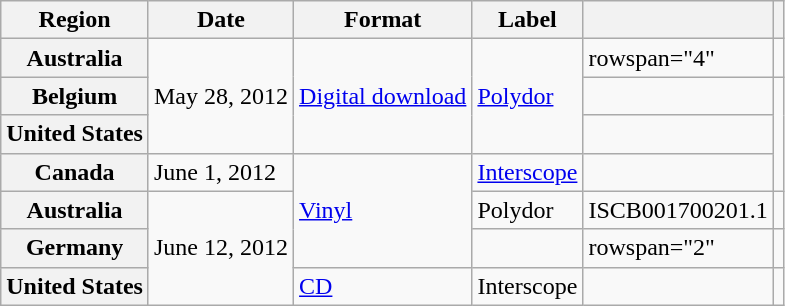<table class="wikitable plainrowheaders">
<tr>
<th scope="col">Region</th>
<th scope="col">Date</th>
<th scope="col">Format</th>
<th scope="col">Label</th>
<th scope="col"></th>
<th scope="col"></th>
</tr>
<tr>
<th scope="row">Australia</th>
<td rowspan="3">May 28, 2012</td>
<td rowspan="3"><a href='#'>Digital download</a></td>
<td rowspan="3"><a href='#'>Polydor</a></td>
<td>rowspan="4" </td>
<td align="center"></td>
</tr>
<tr>
<th scope="row">Belgium</th>
<td align="center"></td>
</tr>
<tr>
<th scope="row">United States</th>
<td align="center"></td>
</tr>
<tr>
<th scope="row">Canada</th>
<td>June 1, 2012</td>
<td rowspan="3"><a href='#'>Vinyl</a></td>
<td><a href='#'>Interscope</a></td>
<td align="center"></td>
</tr>
<tr>
<th scope="row">Australia</th>
<td rowspan="3">June 12, 2012</td>
<td>Polydor</td>
<td>ISCB001700201.1</td>
<td align="center"></td>
</tr>
<tr>
<th scope="row">Germany</th>
<td></td>
<td>rowspan="2" </td>
<td align="center"></td>
</tr>
<tr>
<th scope="row">United States</th>
<td><a href='#'>CD</a></td>
<td>Interscope</td>
<td align="center"></td>
</tr>
</table>
